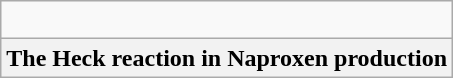<table class="wikitable">
<tr align="right">
<td><br></td>
</tr>
<tr align="center">
<th>The Heck reaction in Naproxen production</th>
</tr>
</table>
